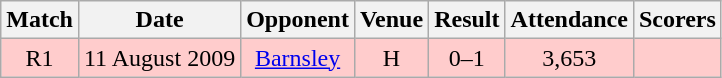<table class="wikitable" style="font-size:100%; text-align:center">
<tr>
<th>Match</th>
<th>Date</th>
<th>Opponent</th>
<th>Venue</th>
<th>Result</th>
<th>Attendance</th>
<th>Scorers</th>
</tr>
<tr style="background: #FFCCCC;">
<td>R1</td>
<td>11 August 2009</td>
<td><a href='#'>Barnsley</a></td>
<td>H</td>
<td>0–1</td>
<td>3,653</td>
<td></td>
</tr>
</table>
